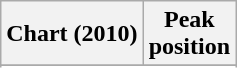<table class="wikitable sortable plainrowheaders" style="text-align:center">
<tr>
<th scope="col">Chart (2010)</th>
<th scope="col">Peak<br>position</th>
</tr>
<tr>
</tr>
<tr>
</tr>
</table>
